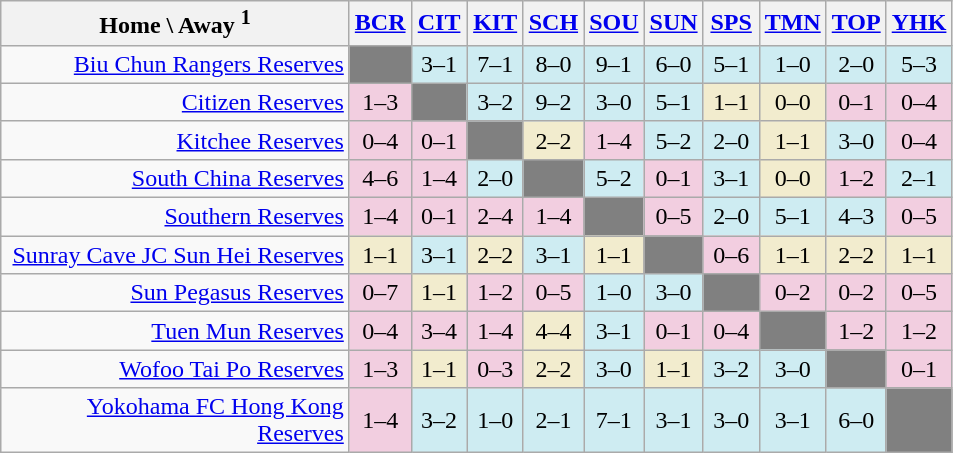<table class="wikitable" style="text-align:center">
<tr>
<th width=225>Home \ Away <sup>1</sup></th>
<th width=30><a href='#'>BCR</a></th>
<th width=30><a href='#'>CIT</a></th>
<th width=30><a href='#'>KIT</a></th>
<th width=30><a href='#'>SCH</a></th>
<th width=30><a href='#'>SOU</a></th>
<th width=30><a href='#'>SUN</a></th>
<th width=30><a href='#'>SPS</a></th>
<th width=30><a href='#'>TMN</a></th>
<th width=30><a href='#'>TOP</a></th>
<th width=30><a href='#'>YHK</a></th>
</tr>
<tr>
<td align="right"><a href='#'>Biu Chun Rangers Reserves</a></td>
<td bgcolor="gray"></td>
<td bgcolor="#CEECF2">3–1</td>
<td bgcolor="#CEECF2">7–1</td>
<td bgcolor="#CEECF2">8–0</td>
<td bgcolor="#CEECF2">9–1</td>
<td bgcolor="#CEECF2">6–0</td>
<td bgcolor="#CEECF2">5–1</td>
<td bgcolor="#CEECF2">1–0</td>
<td bgcolor="#CEECF2">2–0</td>
<td bgcolor="#CEECF2">5–3</td>
</tr>
<tr>
<td align="right"><a href='#'>Citizen Reserves</a></td>
<td bgcolor="#F2CEE0">1–3</td>
<td bgcolor="gray"></td>
<td bgcolor="#CEECF2">3–2</td>
<td bgcolor="#CEECF2">9–2</td>
<td bgcolor="#CEECF2">3–0</td>
<td bgcolor="#CEECF2">5–1</td>
<td bgcolor="#F2ECCE">1–1</td>
<td bgcolor="#F2ECCE">0–0</td>
<td bgcolor="#F2CEE0">0–1</td>
<td bgcolor="#F2CEE0">0–4</td>
</tr>
<tr>
<td align="right"><a href='#'>Kitchee Reserves</a></td>
<td bgcolor="#F2CEE0">0–4</td>
<td bgcolor="#F2CEE0">0–1</td>
<td bgcolor="gray"></td>
<td bgcolor="#F2ECCE">2–2</td>
<td bgcolor="#F2CEE0">1–4</td>
<td bgcolor="#CEECF2">5–2</td>
<td bgcolor="#CEECF2">2–0</td>
<td bgcolor="#F2ECCE">1–1</td>
<td bgcolor="#CEECF2">3–0</td>
<td bgcolor="#F2CEE0">0–4</td>
</tr>
<tr>
<td align="right"><a href='#'>South China Reserves</a></td>
<td bgcolor="#F2CEE0">4–6</td>
<td bgcolor="#F2CEE0">1–4</td>
<td bgcolor="#CEECF2">2–0</td>
<td bgcolor="gray"></td>
<td bgcolor="#CEECF2">5–2</td>
<td bgcolor="#F2CEE0">0–1</td>
<td bgcolor="#CEECF2">3–1</td>
<td bgcolor="#F2ECCE">0–0</td>
<td bgcolor="#F2CEE0">1–2</td>
<td bgcolor="#CEECF2">2–1</td>
</tr>
<tr>
<td align="right"><a href='#'>Southern Reserves</a></td>
<td bgcolor="#F2CEE0">1–4</td>
<td bgcolor="#F2CEE0">0–1</td>
<td bgcolor="#F2CEE0">2–4</td>
<td bgcolor="#F2CEE0">1–4</td>
<td bgcolor="gray"></td>
<td bgcolor="#F2CEE0">0–5</td>
<td bgcolor="#CEECF2">2–0</td>
<td bgcolor="#CEECF2">5–1</td>
<td bgcolor="#CEECF2">4–3</td>
<td bgcolor="#F2CEE0">0–5</td>
</tr>
<tr>
<td align="right"><a href='#'>Sunray Cave JC Sun Hei Reserves</a></td>
<td bgcolor="#F2ECCE">1–1</td>
<td bgcolor="#CEECF2">3–1</td>
<td bgcolor="#F2ECCE">2–2</td>
<td bgcolor="#CEECF2">3–1</td>
<td bgcolor="#F2ECCE">1–1</td>
<td bgcolor="gray"></td>
<td bgcolor="#F2CEE0">0–6</td>
<td bgcolor="#F2ECCE">1–1</td>
<td bgcolor="#F2ECCE">2–2</td>
<td bgcolor="#F2ECCE">1–1</td>
</tr>
<tr>
<td align="right"><a href='#'>Sun Pegasus Reserves</a></td>
<td bgcolor="#F2CEE0">0–7</td>
<td bgcolor="#F2ECCE">1–1</td>
<td bgcolor="#F2CEE0">1–2</td>
<td bgcolor="#F2CEE0">0–5</td>
<td bgcolor="#CEECF2">1–0</td>
<td bgcolor="#CEECF2">3–0</td>
<td bgcolor="gray"></td>
<td bgcolor="#F2CEE0">0–2</td>
<td bgcolor="#F2CEE0">0–2</td>
<td bgcolor="#F2CEE0">0–5</td>
</tr>
<tr>
<td align="right"><a href='#'>Tuen Mun Reserves</a></td>
<td bgcolor="#F2CEE0">0–4</td>
<td bgcolor="#F2CEE0">3–4</td>
<td bgcolor="#F2CEE0">1–4</td>
<td bgcolor="#F2ECCE">4–4</td>
<td bgcolor="#CEECF2">3–1</td>
<td bgcolor="#F2CEE0">0–1</td>
<td bgcolor="#F2CEE0">0–4</td>
<td bgcolor="gray"></td>
<td bgcolor="#F2CEE0">1–2</td>
<td bgcolor="#F2CEE0">1–2</td>
</tr>
<tr>
<td align="right"><a href='#'>Wofoo Tai Po Reserves</a></td>
<td bgcolor="#F2CEE0">1–3</td>
<td bgcolor="#F2ECCE">1–1</td>
<td bgcolor="#F2CEE0">0–3</td>
<td bgcolor="#F2ECCE">2–2</td>
<td bgcolor="#CEECF2">3–0</td>
<td bgcolor="#F2ECCE">1–1</td>
<td bgcolor="#CEECF2">3–2</td>
<td bgcolor="#CEECF2">3–0</td>
<td bgcolor="gray"></td>
<td bgcolor="#F2CEE0">0–1</td>
</tr>
<tr>
<td align="right"><a href='#'>Yokohama FC Hong Kong Reserves</a></td>
<td bgcolor="#F2CEE0">1–4</td>
<td bgcolor="#CEECF2">3–2</td>
<td bgcolor="#CEECF2">1–0</td>
<td bgcolor="#CEECF2">2–1</td>
<td bgcolor="#CEECF2">7–1</td>
<td bgcolor="#CEECF2">3–1</td>
<td bgcolor="#CEECF2">3–0</td>
<td bgcolor="#CEECF2">3–1</td>
<td bgcolor="#CEECF2">6–0</td>
<td bgcolor="gray"></td>
</tr>
</table>
